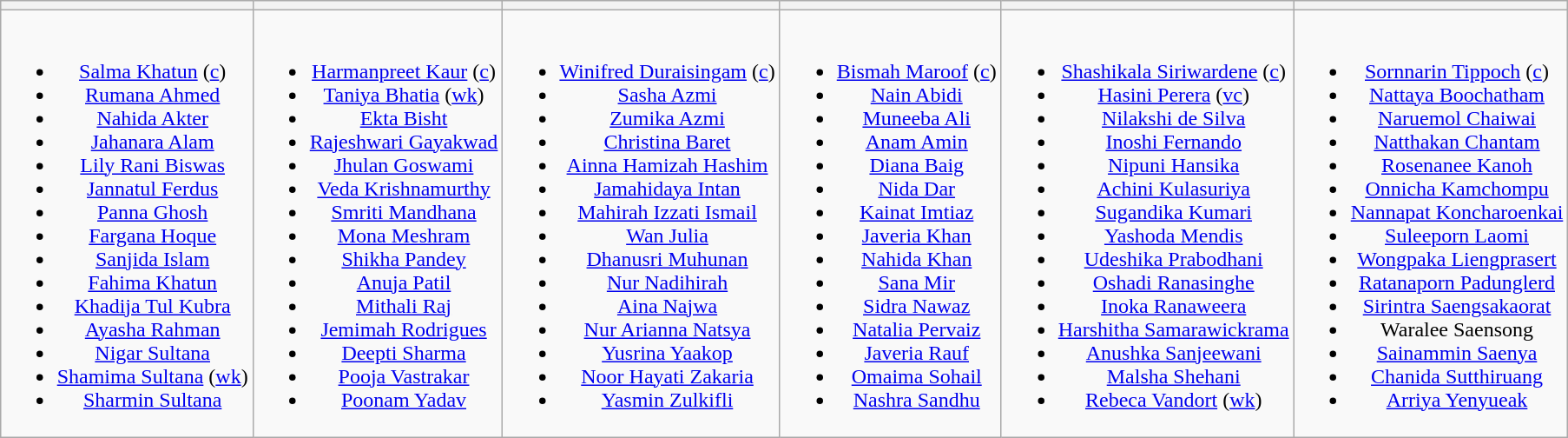<table class="wikitable" style="text-align:center; margin:auto">
<tr>
<th></th>
<th></th>
<th></th>
<th></th>
<th></th>
<th></th>
</tr>
<tr>
<td valign=top><br><ul><li><a href='#'>Salma Khatun</a> (<a href='#'>c</a>)</li><li><a href='#'>Rumana Ahmed</a></li><li><a href='#'>Nahida Akter</a></li><li><a href='#'>Jahanara Alam</a></li><li><a href='#'>Lily Rani Biswas</a></li><li><a href='#'>Jannatul Ferdus</a></li><li><a href='#'>Panna Ghosh</a></li><li><a href='#'>Fargana Hoque</a></li><li><a href='#'>Sanjida Islam</a></li><li><a href='#'>Fahima Khatun</a></li><li><a href='#'>Khadija Tul Kubra</a></li><li><a href='#'>Ayasha Rahman</a></li><li><a href='#'>Nigar Sultana</a></li><li><a href='#'>Shamima Sultana</a> (<a href='#'>wk</a>)</li><li><a href='#'>Sharmin Sultana</a></li></ul></td>
<td valign=top><br><ul><li><a href='#'>Harmanpreet Kaur</a> (<a href='#'>c</a>)</li><li><a href='#'>Taniya Bhatia</a> (<a href='#'>wk</a>)</li><li><a href='#'>Ekta Bisht</a></li><li><a href='#'>Rajeshwari Gayakwad</a></li><li><a href='#'>Jhulan Goswami</a></li><li><a href='#'>Veda Krishnamurthy</a></li><li><a href='#'>Smriti Mandhana</a></li><li><a href='#'>Mona Meshram</a></li><li><a href='#'>Shikha Pandey</a></li><li><a href='#'>Anuja Patil</a></li><li><a href='#'>Mithali Raj</a></li><li><a href='#'>Jemimah Rodrigues</a></li><li><a href='#'>Deepti Sharma</a></li><li><a href='#'>Pooja Vastrakar</a></li><li><a href='#'>Poonam Yadav</a></li></ul></td>
<td valign=top><br><ul><li><a href='#'>Winifred Duraisingam</a> (<a href='#'>c</a>)</li><li><a href='#'>Sasha Azmi</a></li><li><a href='#'>Zumika Azmi</a></li><li><a href='#'>Christina Baret</a></li><li><a href='#'>Ainna Hamizah Hashim</a></li><li><a href='#'>Jamahidaya Intan</a></li><li><a href='#'>Mahirah Izzati Ismail</a></li><li><a href='#'>Wan Julia</a></li><li><a href='#'>Dhanusri Muhunan</a></li><li><a href='#'>Nur Nadihirah</a></li><li><a href='#'>Aina Najwa</a></li><li><a href='#'>Nur Arianna Natsya</a></li><li><a href='#'>Yusrina Yaakop</a></li><li><a href='#'>Noor Hayati Zakaria</a></li><li><a href='#'>Yasmin Zulkifli</a></li></ul></td>
<td valign=top><br><ul><li><a href='#'>Bismah Maroof</a> (<a href='#'>c</a>)</li><li><a href='#'>Nain Abidi</a></li><li><a href='#'>Muneeba Ali</a></li><li><a href='#'>Anam Amin</a></li><li><a href='#'>Diana Baig</a></li><li><a href='#'>Nida Dar</a></li><li><a href='#'>Kainat Imtiaz</a></li><li><a href='#'>Javeria Khan</a></li><li><a href='#'>Nahida Khan</a></li><li><a href='#'>Sana Mir</a></li><li><a href='#'>Sidra Nawaz</a></li><li><a href='#'>Natalia Pervaiz</a></li><li><a href='#'>Javeria Rauf</a></li><li><a href='#'>Omaima Sohail</a></li><li><a href='#'>Nashra Sandhu</a></li></ul></td>
<td valign=top><br><ul><li><a href='#'>Shashikala Siriwardene</a> (<a href='#'>c</a>)</li><li><a href='#'>Hasini Perera</a> (<a href='#'>vc</a>)</li><li><a href='#'>Nilakshi de Silva</a></li><li><a href='#'>Inoshi Fernando</a></li><li><a href='#'>Nipuni Hansika</a></li><li><a href='#'>Achini Kulasuriya</a></li><li><a href='#'>Sugandika Kumari</a></li><li><a href='#'>Yashoda Mendis</a></li><li><a href='#'>Udeshika Prabodhani</a></li><li><a href='#'>Oshadi Ranasinghe</a></li><li><a href='#'>Inoka Ranaweera</a></li><li><a href='#'>Harshitha Samarawickrama</a></li><li><a href='#'>Anushka Sanjeewani</a></li><li><a href='#'>Malsha Shehani</a></li><li><a href='#'>Rebeca Vandort</a> (<a href='#'>wk</a>)</li></ul></td>
<td valign=top><br><ul><li><a href='#'>Sornnarin Tippoch</a> (<a href='#'>c</a>)</li><li><a href='#'>Nattaya Boochatham</a></li><li><a href='#'>Naruemol Chaiwai</a></li><li><a href='#'>Natthakan Chantam</a></li><li><a href='#'>Rosenanee Kanoh</a></li><li><a href='#'>Onnicha Kamchompu</a></li><li><a href='#'>Nannapat Koncharoenkai</a></li><li><a href='#'>Suleeporn Laomi</a></li><li><a href='#'>Wongpaka Liengprasert</a></li><li><a href='#'>Ratanaporn Padunglerd</a></li><li><a href='#'>Sirintra Saengsakaorat</a></li><li>Waralee Saensong</li><li><a href='#'>Sainammin Saenya</a></li><li><a href='#'>Chanida Sutthiruang</a></li><li><a href='#'>Arriya Yenyueak</a></li></ul></td>
</tr>
</table>
